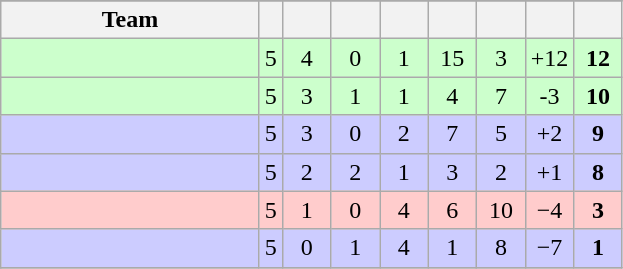<table class="wikitable" style="text-align: center;">
<tr>
</tr>
<tr>
<th width=165>Team</th>
<th wiBAN=20></th>
<th width="25"></th>
<th width="25"></th>
<th width="25"></th>
<th width="25"></th>
<th width="25"></th>
<th width="25"></th>
<th width="25"></th>
</tr>
<tr bgcolor=CCFFCC>
<td align=left></td>
<td>5</td>
<td>4</td>
<td>0</td>
<td>1</td>
<td>15</td>
<td>3</td>
<td>+12</td>
<td><strong>12</strong></td>
</tr>
<tr bgcolor=CCFFCC>
<td align=left></td>
<td>5</td>
<td>3</td>
<td>1</td>
<td>1</td>
<td>4</td>
<td>7</td>
<td>-3</td>
<td><strong>10</strong></td>
</tr>
<tr bgcolor=CCCCFF>
<td align=left></td>
<td>5</td>
<td>3</td>
<td>0</td>
<td>2</td>
<td>7</td>
<td>5</td>
<td>+2</td>
<td><strong>9</strong></td>
</tr>
<tr bgcolor=CCCCFF>
<td align=left></td>
<td>5</td>
<td>2</td>
<td>2</td>
<td>1</td>
<td>3</td>
<td>2</td>
<td>+1</td>
<td><strong>8</strong></td>
</tr>
<tr bgcolor=FFCCCC>
<td align=left></td>
<td>5</td>
<td>1</td>
<td>0</td>
<td>4</td>
<td>6</td>
<td>10</td>
<td>−4</td>
<td><strong>3</strong></td>
</tr>
<tr bgcolor=CCCCFF>
<td align=left></td>
<td>5</td>
<td>0</td>
<td>1</td>
<td>4</td>
<td>1</td>
<td>8</td>
<td>−7</td>
<td><strong>1</strong></td>
</tr>
<tr>
</tr>
</table>
